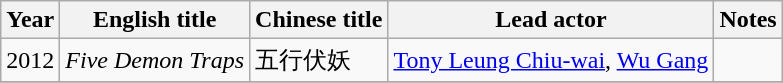<table class="wikitable sortable">
<tr>
<th>Year</th>
<th>English title</th>
<th>Chinese title</th>
<th>Lead actor</th>
<th class="unsortable">Notes</th>
</tr>
<tr>
<td>2012</td>
<td><em>Five Demon Traps</em></td>
<td>五行伏妖</td>
<td><a href='#'>Tony Leung Chiu-wai</a>, <a href='#'>Wu Gang</a></td>
<td></td>
</tr>
<tr>
</tr>
</table>
